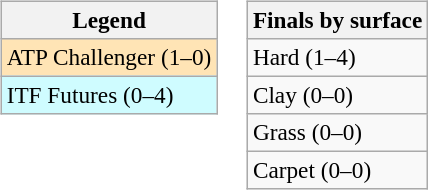<table>
<tr valign=top>
<td><br><table class=wikitable style=font-size:97%>
<tr>
<th>Legend</th>
</tr>
<tr bgcolor=moccasin>
<td>ATP Challenger (1–0)</td>
</tr>
<tr bgcolor=cffcff>
<td>ITF Futures (0–4)</td>
</tr>
</table>
</td>
<td><br><table class=wikitable style=font-size:97%>
<tr>
<th>Finals by surface</th>
</tr>
<tr>
<td>Hard (1–4)</td>
</tr>
<tr>
<td>Clay (0–0)</td>
</tr>
<tr>
<td>Grass (0–0)</td>
</tr>
<tr>
<td>Carpet (0–0)</td>
</tr>
</table>
</td>
</tr>
</table>
